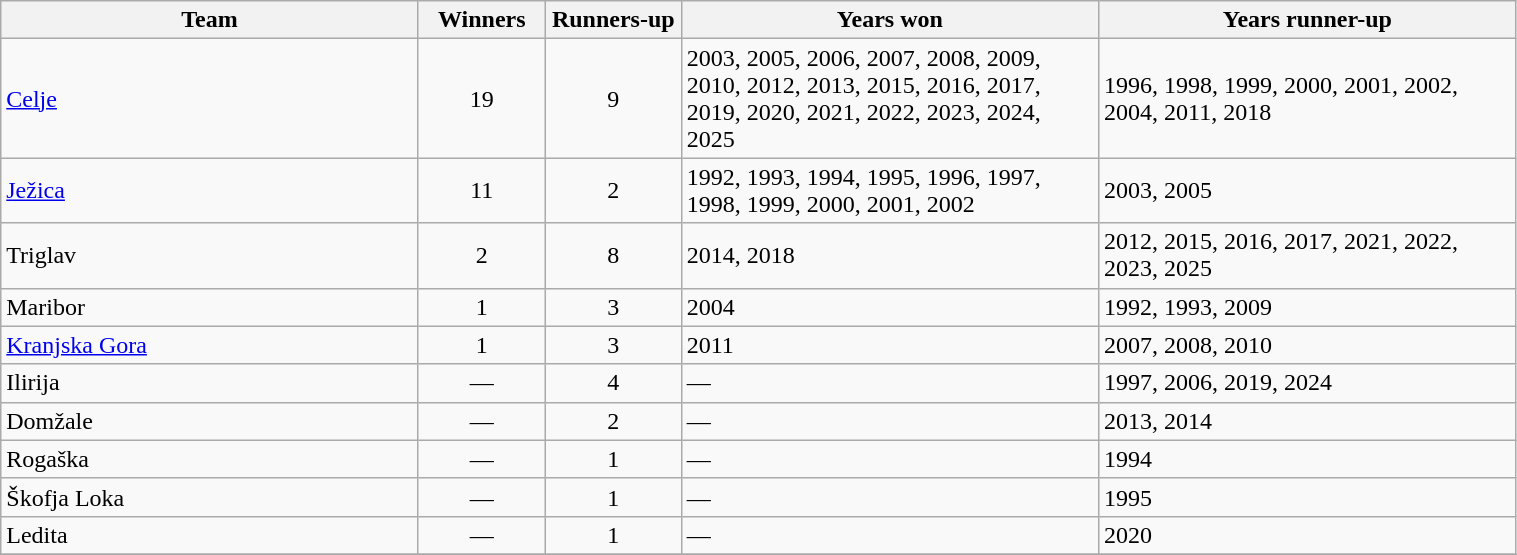<table class="wikitable" width=80%>
<tr>
<th width=20%>Team</th>
<th width=5%>Winners</th>
<th width=5%>Runners-up</th>
<th width=20%>Years won</th>
<th width=20%>Years runner-up</th>
</tr>
<tr>
<td><a href='#'>Celje</a></td>
<td align=center>19</td>
<td align=center>9</td>
<td>2003, 2005, 2006, 2007, 2008, 2009, 2010, 2012, 2013, 2015, 2016, 2017, 2019, 2020, 2021, 2022, 2023, 2024, 2025</td>
<td>1996, 1998, 1999, 2000, 2001, 2002, 2004, 2011, 2018</td>
</tr>
<tr>
<td><a href='#'>Ježica</a></td>
<td align=center>11</td>
<td align=center>2</td>
<td>1992, 1993, 1994, 1995, 1996, 1997, 1998, 1999, 2000, 2001, 2002</td>
<td>2003, 2005</td>
</tr>
<tr>
<td>Triglav</td>
<td align=center>2</td>
<td align=center>8</td>
<td>2014, 2018</td>
<td>2012, 2015, 2016, 2017, 2021, 2022, 2023, 2025</td>
</tr>
<tr>
<td>Maribor</td>
<td align=center>1</td>
<td align=center>3</td>
<td>2004</td>
<td>1992, 1993, 2009</td>
</tr>
<tr>
<td><a href='#'>Kranjska Gora</a></td>
<td align=center>1</td>
<td align=center>3</td>
<td>2011</td>
<td>2007, 2008, 2010</td>
</tr>
<tr>
<td>Ilirija</td>
<td align=center>—</td>
<td align=center>4</td>
<td>—</td>
<td>1997, 2006, 2019, 2024</td>
</tr>
<tr>
<td>Domžale</td>
<td align=center>—</td>
<td align=center>2</td>
<td>—</td>
<td>2013, 2014</td>
</tr>
<tr>
<td>Rogaška</td>
<td align=center>—</td>
<td align=center>1</td>
<td>—</td>
<td>1994</td>
</tr>
<tr>
<td>Škofja Loka</td>
<td align=center>—</td>
<td align=center>1</td>
<td>—</td>
<td>1995</td>
</tr>
<tr>
<td>Ledita</td>
<td align=center>—</td>
<td align=center>1</td>
<td>—</td>
<td>2020</td>
</tr>
<tr>
</tr>
</table>
